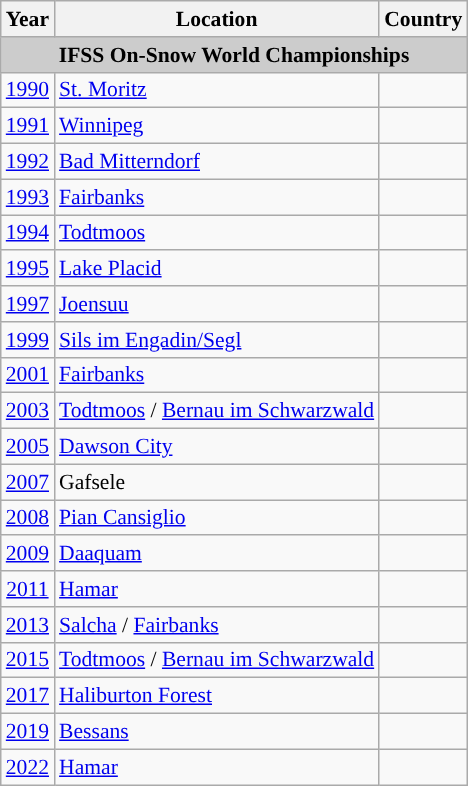<table class="wikitable sortable" style="text-align:left; font-size:90%;">
<tr>
<th>Year</th>
<th>Location</th>
<th>Country</th>
</tr>
<tr>
<td colspan="3" bgcolor="#cccccc"align=center><strong>IFSS On-Snow World Championships</strong></td>
</tr>
<tr>
<td align=center><a href='#'>1990</a></td>
<td><a href='#'>St. Moritz</a></td>
<td></td>
</tr>
<tr>
<td align=center><a href='#'>1991</a></td>
<td><a href='#'>Winnipeg</a></td>
<td></td>
</tr>
<tr>
<td align=center><a href='#'>1992</a></td>
<td><a href='#'>Bad Mitterndorf</a></td>
<td></td>
</tr>
<tr>
<td align=center><a href='#'>1993</a></td>
<td><a href='#'>Fairbanks</a></td>
<td></td>
</tr>
<tr>
<td align=center><a href='#'>1994</a></td>
<td><a href='#'>Todtmoos</a></td>
<td></td>
</tr>
<tr>
<td align=center><a href='#'>1995</a></td>
<td><a href='#'>Lake Placid</a></td>
<td></td>
</tr>
<tr>
<td align=center><a href='#'>1997</a></td>
<td><a href='#'>Joensuu</a></td>
<td></td>
</tr>
<tr>
<td align=center><a href='#'>1999</a></td>
<td><a href='#'>Sils im Engadin/Segl</a></td>
<td></td>
</tr>
<tr>
<td align=center><a href='#'>2001</a></td>
<td><a href='#'>Fairbanks</a></td>
<td></td>
</tr>
<tr>
<td align=center><a href='#'>2003</a></td>
<td><a href='#'>Todtmoos</a> / <a href='#'>Bernau im Schwarzwald</a></td>
<td></td>
</tr>
<tr>
<td align=center><a href='#'>2005</a></td>
<td><a href='#'>Dawson City</a></td>
<td></td>
</tr>
<tr>
<td align=center><a href='#'>2007</a></td>
<td>Gafsele</td>
<td></td>
</tr>
<tr>
<td align=center><a href='#'>2008</a></td>
<td><a href='#'>Pian Cansiglio</a></td>
<td></td>
</tr>
<tr>
<td align=center><a href='#'>2009</a></td>
<td><a href='#'>Daaquam</a></td>
<td></td>
</tr>
<tr>
<td align=center><a href='#'>2011</a></td>
<td><a href='#'>Hamar</a></td>
<td></td>
</tr>
<tr>
<td align=center><a href='#'>2013</a></td>
<td><a href='#'>Salcha</a> / <a href='#'>Fairbanks</a></td>
<td></td>
</tr>
<tr>
<td align=center><a href='#'>2015</a></td>
<td><a href='#'>Todtmoos</a> / <a href='#'>Bernau im Schwarzwald</a></td>
<td></td>
</tr>
<tr>
<td align=center><a href='#'>2017</a></td>
<td><a href='#'>Haliburton Forest</a></td>
<td></td>
</tr>
<tr>
<td align=center><a href='#'>2019</a></td>
<td><a href='#'>Bessans</a></td>
<td></td>
</tr>
<tr>
<td align=center><a href='#'>2022</a></td>
<td><a href='#'>Hamar</a></td>
<td></td>
</tr>
</table>
